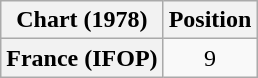<table class="wikitable sortable plainrowheaders" style="text-align:center">
<tr>
<th>Chart (1978)</th>
<th>Position</th>
</tr>
<tr>
<th scope="row">France (IFOP)</th>
<td>9</td>
</tr>
</table>
